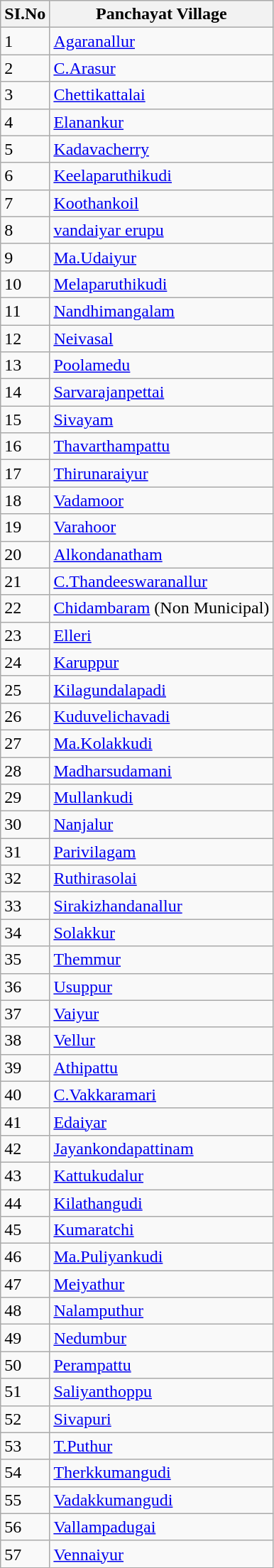<table class="wikitable sortable">
<tr>
<th>SI.No</th>
<th>Panchayat Village</th>
</tr>
<tr>
<td>1</td>
<td><a href='#'>Agaranallur</a></td>
</tr>
<tr>
<td>2</td>
<td><a href='#'>C.Arasur</a></td>
</tr>
<tr>
<td>3</td>
<td><a href='#'>Chettikattalai</a></td>
</tr>
<tr>
<td>4</td>
<td><a href='#'>Elanankur</a></td>
</tr>
<tr>
<td>5</td>
<td><a href='#'>Kadavacherry</a></td>
</tr>
<tr>
<td>6</td>
<td><a href='#'>Keelaparuthikudi</a></td>
</tr>
<tr>
<td>7</td>
<td><a href='#'>Koothankoil</a></td>
</tr>
<tr>
<td>8</td>
<td><a href='#'>vandaiyar erupu</a></td>
</tr>
<tr>
<td>9</td>
<td><a href='#'>Ma.Udaiyur</a></td>
</tr>
<tr>
<td>10</td>
<td><a href='#'>Melaparuthikudi</a></td>
</tr>
<tr>
<td>11</td>
<td><a href='#'>Nandhimangalam</a></td>
</tr>
<tr>
<td>12</td>
<td><a href='#'>Neivasal</a></td>
</tr>
<tr>
<td>13</td>
<td><a href='#'>Poolamedu</a></td>
</tr>
<tr>
<td>14</td>
<td><a href='#'>Sarvarajanpettai</a></td>
</tr>
<tr>
<td>15</td>
<td><a href='#'>Sivayam</a></td>
</tr>
<tr>
<td>16</td>
<td><a href='#'>Thavarthampattu</a></td>
</tr>
<tr>
<td>17</td>
<td><a href='#'>Thirunaraiyur</a></td>
</tr>
<tr>
<td>18</td>
<td><a href='#'>Vadamoor</a></td>
</tr>
<tr>
<td>19</td>
<td><a href='#'>Varahoor</a></td>
</tr>
<tr>
<td>20</td>
<td><a href='#'>Alkondanatham</a></td>
</tr>
<tr>
<td>21</td>
<td><a href='#'>C.Thandeeswaranallur</a></td>
</tr>
<tr>
<td>22</td>
<td><a href='#'>Chidambaram</a> (Non Municipal)</td>
</tr>
<tr>
<td>23</td>
<td><a href='#'>Elleri</a></td>
</tr>
<tr>
<td>24</td>
<td><a href='#'>Karuppur</a></td>
</tr>
<tr>
<td>25</td>
<td><a href='#'>Kilagundalapadi</a></td>
</tr>
<tr>
<td>26</td>
<td><a href='#'>Kuduvelichavadi</a></td>
</tr>
<tr>
<td>27</td>
<td><a href='#'>Ma.Kolakkudi</a></td>
</tr>
<tr>
<td>28</td>
<td><a href='#'>Madharsudamani</a></td>
</tr>
<tr>
<td>29</td>
<td><a href='#'>Mullankudi</a></td>
</tr>
<tr>
<td>30</td>
<td><a href='#'>Nanjalur</a></td>
</tr>
<tr>
<td>31</td>
<td><a href='#'>Parivilagam</a></td>
</tr>
<tr>
<td>32</td>
<td><a href='#'>Ruthirasolai</a></td>
</tr>
<tr>
<td>33</td>
<td><a href='#'>Sirakizhandanallur</a></td>
</tr>
<tr>
<td>34</td>
<td><a href='#'>Solakkur</a></td>
</tr>
<tr>
<td>35</td>
<td><a href='#'>Themmur</a></td>
</tr>
<tr>
<td>36</td>
<td><a href='#'>Usuppur</a></td>
</tr>
<tr>
<td>37</td>
<td><a href='#'>Vaiyur</a></td>
</tr>
<tr>
<td>38</td>
<td><a href='#'>Vellur</a></td>
</tr>
<tr>
<td>39</td>
<td><a href='#'>Athipattu</a></td>
</tr>
<tr>
<td>40</td>
<td><a href='#'>C.Vakkaramari</a></td>
</tr>
<tr>
<td>41</td>
<td><a href='#'>Edaiyar</a></td>
</tr>
<tr>
<td>42</td>
<td><a href='#'>Jayankondapattinam</a></td>
</tr>
<tr>
<td>43</td>
<td><a href='#'>Kattukudalur</a></td>
</tr>
<tr>
<td>44</td>
<td><a href='#'>Kilathangudi</a></td>
</tr>
<tr>
<td>45</td>
<td><a href='#'>Kumaratchi</a></td>
</tr>
<tr>
<td>46</td>
<td><a href='#'>Ma.Puliyankudi</a></td>
</tr>
<tr>
<td>47</td>
<td><a href='#'>Meiyathur</a></td>
</tr>
<tr>
<td>48</td>
<td><a href='#'>Nalamputhur</a></td>
</tr>
<tr>
<td>49</td>
<td><a href='#'>Nedumbur</a></td>
</tr>
<tr>
<td>50</td>
<td><a href='#'>Perampattu</a></td>
</tr>
<tr>
<td>51</td>
<td><a href='#'>Saliyanthoppu</a></td>
</tr>
<tr>
<td>52</td>
<td><a href='#'>Sivapuri</a></td>
</tr>
<tr>
<td>53</td>
<td><a href='#'>T.Puthur</a></td>
</tr>
<tr>
<td>54</td>
<td><a href='#'>Therkkumangudi</a></td>
</tr>
<tr>
<td>55</td>
<td><a href='#'>Vadakkumangudi</a></td>
</tr>
<tr>
<td>56</td>
<td><a href='#'>Vallampadugai</a></td>
</tr>
<tr>
<td>57</td>
<td><a href='#'>Vennaiyur</a></td>
</tr>
</table>
